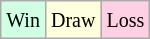<table class="wikitable">
<tr>
<td style="background:#d0ffe3;"><small>Win</small></td>
<td style="background:#ffd;"><small>Draw</small></td>
<td style="background:#ffd0e3;"><small>Loss</small></td>
</tr>
</table>
